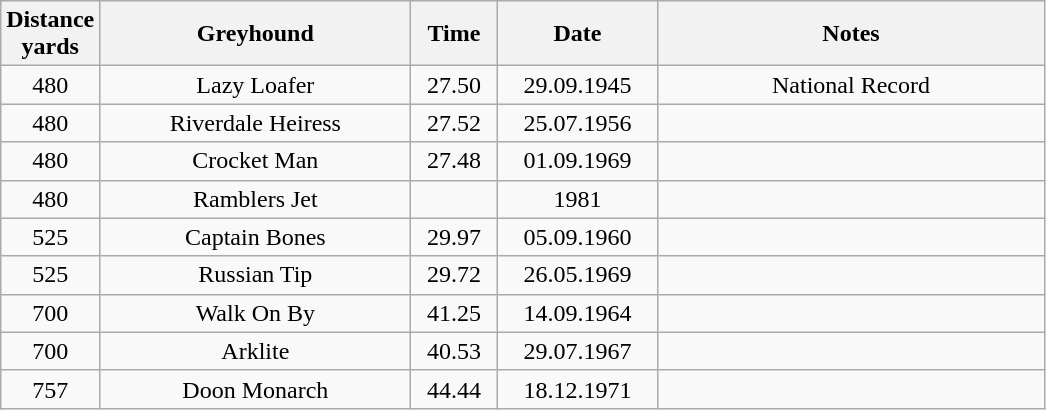<table class="wikitable" style="font-size: 100%">
<tr>
<th width=50>Distance <br>yards</th>
<th width=200>Greyhound</th>
<th width=50>Time</th>
<th width=100>Date</th>
<th width=250>Notes</th>
</tr>
<tr align=center>
<td>480</td>
<td>Lazy Loafer</td>
<td>27.50</td>
<td>29.09.1945</td>
<td>National Record</td>
</tr>
<tr align=center>
<td>480</td>
<td>Riverdale Heiress</td>
<td>27.52</td>
<td>25.07.1956</td>
<td></td>
</tr>
<tr align=center>
<td>480</td>
<td>Crocket Man</td>
<td>27.48</td>
<td>01.09.1969</td>
<td></td>
</tr>
<tr align=center>
<td>480</td>
<td>Ramblers Jet</td>
<td></td>
<td>1981</td>
<td></td>
</tr>
<tr align=center>
<td>525</td>
<td>Captain Bones</td>
<td>29.97</td>
<td>05.09.1960</td>
<td></td>
</tr>
<tr align=center>
<td>525</td>
<td>Russian Tip</td>
<td>29.72</td>
<td>26.05.1969</td>
<td></td>
</tr>
<tr align=center>
<td>700</td>
<td>Walk On By</td>
<td>41.25</td>
<td>14.09.1964</td>
<td></td>
</tr>
<tr align=center>
<td>700</td>
<td>Arklite</td>
<td>40.53</td>
<td>29.07.1967</td>
<td></td>
</tr>
<tr align=center>
<td>757</td>
<td>Doon Monarch</td>
<td>44.44</td>
<td>18.12.1971</td>
<td></td>
</tr>
</table>
